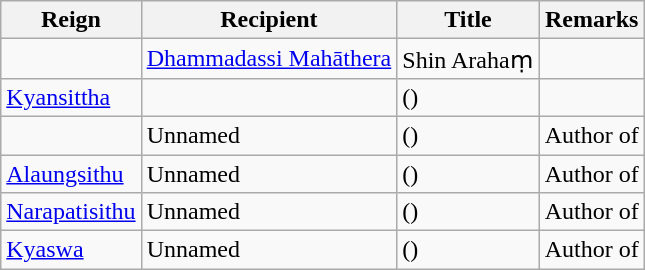<table class="wikitable sortable">
<tr>
<th>Reign</th>
<th>Recipient</th>
<th>Title</th>
<th>Remarks</th>
</tr>
<tr>
<td></td>
<td><a href='#'>Dhammadassi Mahāthera</a></td>
<td>Shin Arahaṃ</td>
<td></td>
</tr>
<tr>
<td><a href='#'>Kyansittha</a></td>
<td></td>
<td> ()</td>
<td></td>
</tr>
<tr>
<td></td>
<td>Unnamed</td>
<td> ()</td>
<td>Author of </td>
</tr>
<tr>
<td><a href='#'>Alaungsithu</a></td>
<td>Unnamed</td>
<td> ()</td>
<td>Author of </td>
</tr>
<tr>
<td><a href='#'>Narapatisithu</a></td>
<td>Unnamed</td>
<td> ()</td>
<td>Author of </td>
</tr>
<tr>
<td><a href='#'>Kyaswa</a></td>
<td>Unnamed</td>
<td> ()</td>
<td>Author of </td>
</tr>
</table>
